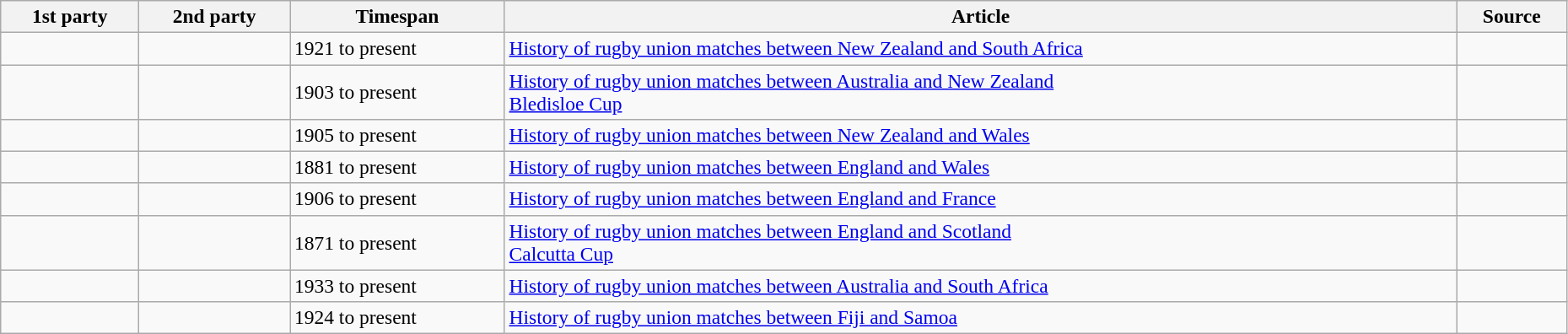<table class="wikitable"  style="font-size:98%; width:98%;">
<tr>
<th>1st party</th>
<th>2nd party</th>
<th>Timespan</th>
<th>Article</th>
<th class="unsortable">Source</th>
</tr>
<tr>
<td></td>
<td></td>
<td>1921 to present</td>
<td><a href='#'>History of rugby union matches between New Zealand and South Africa</a></td>
<td></td>
</tr>
<tr>
<td></td>
<td></td>
<td>1903 to present</td>
<td><a href='#'>History of rugby union matches between Australia and New Zealand</a><br><a href='#'>Bledisloe Cup</a></td>
<td></td>
</tr>
<tr>
<td></td>
<td></td>
<td>1905 to present</td>
<td><a href='#'>History of rugby union matches between New Zealand and Wales</a></td>
<td></td>
</tr>
<tr>
<td></td>
<td></td>
<td>1881 to present</td>
<td><a href='#'>History of rugby union matches between England and Wales</a></td>
<td></td>
</tr>
<tr>
<td></td>
<td></td>
<td>1906 to present</td>
<td><a href='#'>History of rugby union matches between England and France</a></td>
<td></td>
</tr>
<tr>
<td></td>
<td></td>
<td>1871 to present</td>
<td><a href='#'>History of rugby union matches between England and Scotland</a><br><a href='#'>Calcutta Cup</a></td>
<td></td>
</tr>
<tr>
<td></td>
<td></td>
<td>1933 to present</td>
<td><a href='#'>History of rugby union matches between Australia and South Africa</a></td>
<td></td>
</tr>
<tr>
<td></td>
<td></td>
<td>1924 to present</td>
<td><a href='#'>History of rugby union matches between Fiji and Samoa</a></td>
<td></td>
</tr>
</table>
